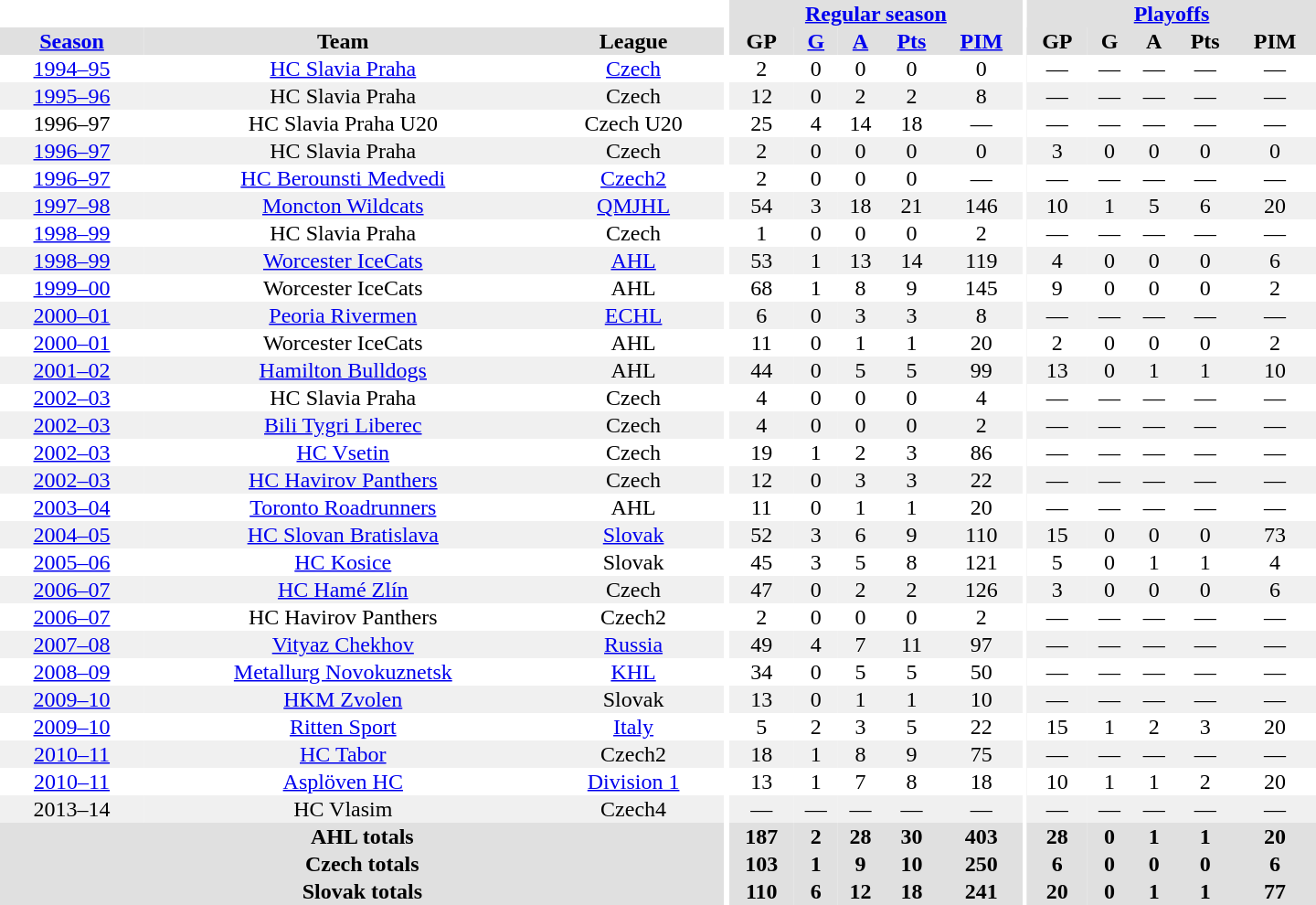<table border="0" cellpadding="1" cellspacing="0" style="text-align:center; width:60em">
<tr bgcolor="#e0e0e0">
<th colspan="3" bgcolor="#ffffff"></th>
<th rowspan="99" bgcolor="#ffffff"></th>
<th colspan="5"><a href='#'>Regular season</a></th>
<th rowspan="99" bgcolor="#ffffff"></th>
<th colspan="5"><a href='#'>Playoffs</a></th>
</tr>
<tr bgcolor="#e0e0e0">
<th><a href='#'>Season</a></th>
<th>Team</th>
<th>League</th>
<th>GP</th>
<th><a href='#'>G</a></th>
<th><a href='#'>A</a></th>
<th><a href='#'>Pts</a></th>
<th><a href='#'>PIM</a></th>
<th>GP</th>
<th>G</th>
<th>A</th>
<th>Pts</th>
<th>PIM</th>
</tr>
<tr>
<td><a href='#'>1994–95</a></td>
<td><a href='#'>HC Slavia Praha</a></td>
<td><a href='#'>Czech</a></td>
<td>2</td>
<td>0</td>
<td>0</td>
<td>0</td>
<td>0</td>
<td>—</td>
<td>—</td>
<td>—</td>
<td>—</td>
<td>—</td>
</tr>
<tr bgcolor="#f0f0f0">
<td><a href='#'>1995–96</a></td>
<td>HC Slavia Praha</td>
<td>Czech</td>
<td>12</td>
<td>0</td>
<td>2</td>
<td>2</td>
<td>8</td>
<td>—</td>
<td>—</td>
<td>—</td>
<td>—</td>
<td>—</td>
</tr>
<tr>
<td>1996–97</td>
<td>HC Slavia Praha U20</td>
<td>Czech U20</td>
<td>25</td>
<td>4</td>
<td>14</td>
<td>18</td>
<td>—</td>
<td>—</td>
<td>—</td>
<td>—</td>
<td>—</td>
<td>—</td>
</tr>
<tr bgcolor="#f0f0f0">
<td><a href='#'>1996–97</a></td>
<td>HC Slavia Praha</td>
<td>Czech</td>
<td>2</td>
<td>0</td>
<td>0</td>
<td>0</td>
<td>0</td>
<td>3</td>
<td>0</td>
<td>0</td>
<td>0</td>
<td>0</td>
</tr>
<tr>
<td><a href='#'>1996–97</a></td>
<td><a href='#'>HC Berounsti Medvedi</a></td>
<td><a href='#'>Czech2</a></td>
<td>2</td>
<td>0</td>
<td>0</td>
<td>0</td>
<td>—</td>
<td>—</td>
<td>—</td>
<td>—</td>
<td>—</td>
<td>—</td>
</tr>
<tr bgcolor="#f0f0f0">
<td><a href='#'>1997–98</a></td>
<td><a href='#'>Moncton Wildcats</a></td>
<td><a href='#'>QMJHL</a></td>
<td>54</td>
<td>3</td>
<td>18</td>
<td>21</td>
<td>146</td>
<td>10</td>
<td>1</td>
<td>5</td>
<td>6</td>
<td>20</td>
</tr>
<tr>
<td><a href='#'>1998–99</a></td>
<td>HC Slavia Praha</td>
<td>Czech</td>
<td>1</td>
<td>0</td>
<td>0</td>
<td>0</td>
<td>2</td>
<td>—</td>
<td>—</td>
<td>—</td>
<td>—</td>
<td>—</td>
</tr>
<tr bgcolor="#f0f0f0">
<td><a href='#'>1998–99</a></td>
<td><a href='#'>Worcester IceCats</a></td>
<td><a href='#'>AHL</a></td>
<td>53</td>
<td>1</td>
<td>13</td>
<td>14</td>
<td>119</td>
<td>4</td>
<td>0</td>
<td>0</td>
<td>0</td>
<td>6</td>
</tr>
<tr>
<td><a href='#'>1999–00</a></td>
<td>Worcester IceCats</td>
<td>AHL</td>
<td>68</td>
<td>1</td>
<td>8</td>
<td>9</td>
<td>145</td>
<td>9</td>
<td>0</td>
<td>0</td>
<td>0</td>
<td>2</td>
</tr>
<tr bgcolor="#f0f0f0">
<td><a href='#'>2000–01</a></td>
<td><a href='#'>Peoria Rivermen</a></td>
<td><a href='#'>ECHL</a></td>
<td>6</td>
<td>0</td>
<td>3</td>
<td>3</td>
<td>8</td>
<td>—</td>
<td>—</td>
<td>—</td>
<td>—</td>
<td>—</td>
</tr>
<tr>
<td><a href='#'>2000–01</a></td>
<td>Worcester IceCats</td>
<td>AHL</td>
<td>11</td>
<td>0</td>
<td>1</td>
<td>1</td>
<td>20</td>
<td>2</td>
<td>0</td>
<td>0</td>
<td>0</td>
<td>2</td>
</tr>
<tr bgcolor="#f0f0f0">
<td><a href='#'>2001–02</a></td>
<td><a href='#'>Hamilton Bulldogs</a></td>
<td>AHL</td>
<td>44</td>
<td>0</td>
<td>5</td>
<td>5</td>
<td>99</td>
<td>13</td>
<td>0</td>
<td>1</td>
<td>1</td>
<td>10</td>
</tr>
<tr>
<td><a href='#'>2002–03</a></td>
<td>HC Slavia Praha</td>
<td>Czech</td>
<td>4</td>
<td>0</td>
<td>0</td>
<td>0</td>
<td>4</td>
<td>—</td>
<td>—</td>
<td>—</td>
<td>—</td>
<td>—</td>
</tr>
<tr bgcolor="#f0f0f0">
<td><a href='#'>2002–03</a></td>
<td><a href='#'>Bili Tygri Liberec</a></td>
<td>Czech</td>
<td>4</td>
<td>0</td>
<td>0</td>
<td>0</td>
<td>2</td>
<td>—</td>
<td>—</td>
<td>—</td>
<td>—</td>
<td>—</td>
</tr>
<tr>
<td><a href='#'>2002–03</a></td>
<td><a href='#'>HC Vsetin</a></td>
<td>Czech</td>
<td>19</td>
<td>1</td>
<td>2</td>
<td>3</td>
<td>86</td>
<td>—</td>
<td>—</td>
<td>—</td>
<td>—</td>
<td>—</td>
</tr>
<tr bgcolor="#f0f0f0">
<td><a href='#'>2002–03</a></td>
<td><a href='#'>HC Havirov Panthers</a></td>
<td>Czech</td>
<td>12</td>
<td>0</td>
<td>3</td>
<td>3</td>
<td>22</td>
<td>—</td>
<td>—</td>
<td>—</td>
<td>—</td>
<td>—</td>
</tr>
<tr>
<td><a href='#'>2003–04</a></td>
<td><a href='#'>Toronto Roadrunners</a></td>
<td>AHL</td>
<td>11</td>
<td>0</td>
<td>1</td>
<td>1</td>
<td>20</td>
<td>—</td>
<td>—</td>
<td>—</td>
<td>—</td>
<td>—</td>
</tr>
<tr bgcolor="#f0f0f0">
<td><a href='#'>2004–05</a></td>
<td><a href='#'>HC Slovan Bratislava</a></td>
<td><a href='#'>Slovak</a></td>
<td>52</td>
<td>3</td>
<td>6</td>
<td>9</td>
<td>110</td>
<td>15</td>
<td>0</td>
<td>0</td>
<td>0</td>
<td>73</td>
</tr>
<tr>
<td><a href='#'>2005–06</a></td>
<td><a href='#'>HC Kosice</a></td>
<td>Slovak</td>
<td>45</td>
<td>3</td>
<td>5</td>
<td>8</td>
<td>121</td>
<td>5</td>
<td>0</td>
<td>1</td>
<td>1</td>
<td>4</td>
</tr>
<tr bgcolor="#f0f0f0">
<td><a href='#'>2006–07</a></td>
<td><a href='#'>HC Hamé Zlín</a></td>
<td>Czech</td>
<td>47</td>
<td>0</td>
<td>2</td>
<td>2</td>
<td>126</td>
<td>3</td>
<td>0</td>
<td>0</td>
<td>0</td>
<td>6</td>
</tr>
<tr>
<td><a href='#'>2006–07</a></td>
<td>HC Havirov Panthers</td>
<td>Czech2</td>
<td>2</td>
<td>0</td>
<td>0</td>
<td>0</td>
<td>2</td>
<td>—</td>
<td>—</td>
<td>—</td>
<td>—</td>
<td>—</td>
</tr>
<tr bgcolor="#f0f0f0">
<td><a href='#'>2007–08</a></td>
<td><a href='#'>Vityaz Chekhov</a></td>
<td><a href='#'>Russia</a></td>
<td>49</td>
<td>4</td>
<td>7</td>
<td>11</td>
<td>97</td>
<td>—</td>
<td>—</td>
<td>—</td>
<td>—</td>
<td>—</td>
</tr>
<tr>
<td><a href='#'>2008–09</a></td>
<td><a href='#'>Metallurg Novokuznetsk</a></td>
<td><a href='#'>KHL</a></td>
<td>34</td>
<td>0</td>
<td>5</td>
<td>5</td>
<td>50</td>
<td>—</td>
<td>—</td>
<td>—</td>
<td>—</td>
<td>—</td>
</tr>
<tr bgcolor="#f0f0f0">
<td><a href='#'>2009–10</a></td>
<td><a href='#'>HKM Zvolen</a></td>
<td>Slovak</td>
<td>13</td>
<td>0</td>
<td>1</td>
<td>1</td>
<td>10</td>
<td>—</td>
<td>—</td>
<td>—</td>
<td>—</td>
<td>—</td>
</tr>
<tr>
<td><a href='#'>2009–10</a></td>
<td><a href='#'>Ritten Sport</a></td>
<td><a href='#'>Italy</a></td>
<td>5</td>
<td>2</td>
<td>3</td>
<td>5</td>
<td>22</td>
<td>15</td>
<td>1</td>
<td>2</td>
<td>3</td>
<td>20</td>
</tr>
<tr bgcolor="#f0f0f0">
<td><a href='#'>2010–11</a></td>
<td><a href='#'>HC Tabor</a></td>
<td>Czech2</td>
<td>18</td>
<td>1</td>
<td>8</td>
<td>9</td>
<td>75</td>
<td>—</td>
<td>—</td>
<td>—</td>
<td>—</td>
<td>—</td>
</tr>
<tr>
<td><a href='#'>2010–11</a></td>
<td><a href='#'>Asplöven HC</a></td>
<td><a href='#'>Division 1</a></td>
<td>13</td>
<td>1</td>
<td>7</td>
<td>8</td>
<td>18</td>
<td>10</td>
<td>1</td>
<td>1</td>
<td>2</td>
<td>20</td>
</tr>
<tr bgcolor="#f0f0f0">
<td>2013–14</td>
<td>HC Vlasim</td>
<td>Czech4</td>
<td>—</td>
<td>—</td>
<td>—</td>
<td>—</td>
<td>—</td>
<td>—</td>
<td>—</td>
<td>—</td>
<td>—</td>
<td>—</td>
</tr>
<tr>
</tr>
<tr ALIGN="center" bgcolor="#e0e0e0">
<th colspan="3">AHL totals</th>
<th ALIGN="center">187</th>
<th ALIGN="center">2</th>
<th ALIGN="center">28</th>
<th ALIGN="center">30</th>
<th ALIGN="center">403</th>
<th ALIGN="center">28</th>
<th ALIGN="center">0</th>
<th ALIGN="center">1</th>
<th ALIGN="center">1</th>
<th ALIGN="center">20</th>
</tr>
<tr>
</tr>
<tr ALIGN="center" bgcolor="#e0e0e0">
<th colspan="3">Czech totals</th>
<th ALIGN="center">103</th>
<th ALIGN="center">1</th>
<th ALIGN="center">9</th>
<th ALIGN="center">10</th>
<th ALIGN="center">250</th>
<th ALIGN="center">6</th>
<th ALIGN="center">0</th>
<th ALIGN="center">0</th>
<th ALIGN="center">0</th>
<th ALIGN="center">6</th>
</tr>
<tr>
</tr>
<tr ALIGN="center" bgcolor="#e0e0e0">
<th colspan="3">Slovak totals</th>
<th ALIGN="center">110</th>
<th ALIGN="center">6</th>
<th ALIGN="center">12</th>
<th ALIGN="center">18</th>
<th ALIGN="center">241</th>
<th ALIGN="center">20</th>
<th ALIGN="center">0</th>
<th ALIGN="center">1</th>
<th ALIGN="center">1</th>
<th ALIGN="center">77</th>
</tr>
</table>
